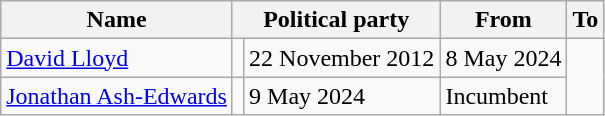<table class="wikitable">
<tr>
<th scope="col">Name</th>
<th scope="col" colspan="2">Political party</th>
<th scope="col">From</th>
<th scope="col">To</th>
</tr>
<tr>
<td><a href='#'>David Lloyd</a></td>
<td></td>
<td>22 November 2012</td>
<td>8 May 2024</td>
</tr>
<tr>
<td><a href='#'>Jonathan Ash-Edwards</a></td>
<td></td>
<td>9 May 2024</td>
<td>Incumbent</td>
</tr>
</table>
